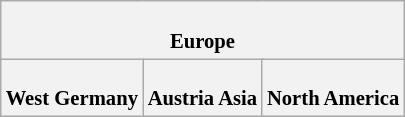<table class="wikitable plainrowheaders" style="background:#fff; font-size:86%; line-height:16px; border:grey solid 1px; border-collapse:collapse;">
<tr>
<th colspan="6"><br>Europe
</th>
</tr>
<tr>
<th colspan=2><br>West Germany
</th>
<th colspan=2><br>Austria

Asia
</th>
<th colspan=2><br>North America
</th>
</tr>
</table>
